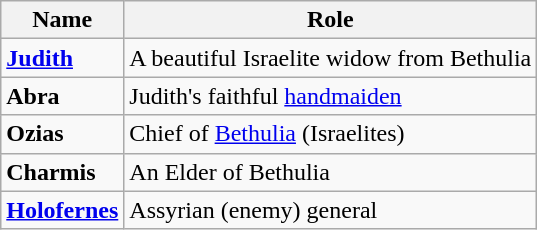<table class="wikitable">
<tr>
<th>Name</th>
<th>Role</th>
</tr>
<tr>
<td><strong><a href='#'>Judith</a></strong></td>
<td>A beautiful Israelite widow from Bethulia</td>
</tr>
<tr>
<td><strong>Abra</strong></td>
<td>Judith's faithful <a href='#'>handmaiden</a></td>
</tr>
<tr>
<td><strong>Ozias</strong></td>
<td>Chief of <a href='#'>Bethulia</a> (Israelites)</td>
</tr>
<tr>
<td><strong>Charmis</strong></td>
<td>An Elder of Bethulia</td>
</tr>
<tr>
<td><strong><a href='#'>Holofernes</a></strong></td>
<td>Assyrian (enemy) general</td>
</tr>
</table>
